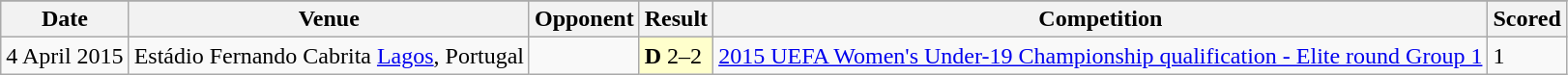<table class=wikitable>
<tr>
</tr>
<tr>
<th>Date</th>
<th>Venue</th>
<th>Opponent</th>
<th>Result</th>
<th>Competition</th>
<th>Scored</th>
</tr>
<tr>
<td>4 April 2015</td>
<td>Estádio Fernando Cabrita <a href='#'>Lagos</a>, Portugal</td>
<td></td>
<td bgcolor=ffffcc><strong>D</strong> 2–2</td>
<td><a href='#'>2015 UEFA Women's Under-19 Championship qualification - Elite round Group 1</a></td>
<td>1</td>
</tr>
</table>
